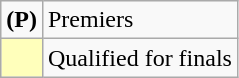<table class=wikitable>
<tr>
<td><strong>(P)</strong></td>
<td>Premiers</td>
</tr>
<tr>
<td bgcolor=FFFFBB></td>
<td>Qualified for finals</td>
</tr>
</table>
